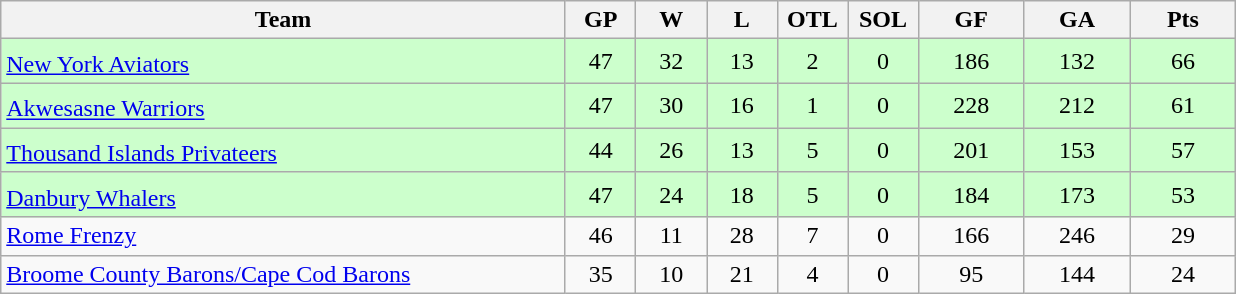<table class="wikitable" style="text-align:center;">
<tr>
<th width="40%">Team</th>
<th width="5%">GP</th>
<th width="5%">W</th>
<th width="5%">L</th>
<th width="5%">OTL</th>
<th width="5%">SOL</th>
<th width="7.5%">GF</th>
<th width="7.5%">GA</th>
<th width="7.5%">Pts</th>
</tr>
<tr bgcolor="#CCFFCC">
<td align="left"><a href='#'>New York Aviators</a><sup></sup></td>
<td>47</td>
<td>32</td>
<td>13</td>
<td>2</td>
<td>0</td>
<td>186</td>
<td>132</td>
<td>66</td>
</tr>
<tr bgcolor="#CCFFCC">
<td align="left"><a href='#'>Akwesasne Warriors</a><sup></sup></td>
<td>47</td>
<td>30</td>
<td>16</td>
<td>1</td>
<td>0</td>
<td>228</td>
<td>212</td>
<td>61</td>
</tr>
<tr bgcolor="#CCFFCC">
<td align="left"><a href='#'>Thousand Islands Privateers</a><sup></sup></td>
<td>44</td>
<td>26</td>
<td>13</td>
<td>5</td>
<td>0</td>
<td>201</td>
<td>153</td>
<td>57</td>
</tr>
<tr bgcolor="#CCFFCC">
<td align="left"><a href='#'>Danbury Whalers</a><sup></sup></td>
<td>47</td>
<td>24</td>
<td>18</td>
<td>5</td>
<td>0</td>
<td>184</td>
<td>173</td>
<td>53</td>
</tr>
<tr>
<td align="left"><a href='#'>Rome Frenzy</a></td>
<td>46</td>
<td>11</td>
<td>28</td>
<td>7</td>
<td>0</td>
<td>166</td>
<td>246</td>
<td>29</td>
</tr>
<tr>
<td align="left"><a href='#'>Broome County Barons/Cape Cod Barons</a></td>
<td>35</td>
<td>10</td>
<td>21</td>
<td>4</td>
<td>0</td>
<td>95</td>
<td>144</td>
<td>24</td>
</tr>
</table>
